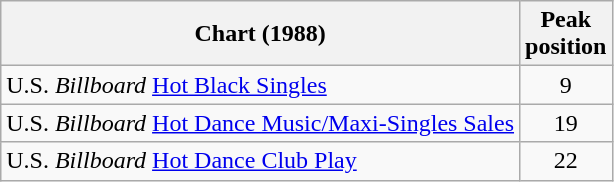<table class="wikitable sortable">
<tr>
<th>Chart (1988)</th>
<th>Peak<br>position</th>
</tr>
<tr>
<td>U.S. <em>Billboard</em> <a href='#'>Hot Black Singles</a></td>
<td align="center">9</td>
</tr>
<tr>
<td>U.S. <em>Billboard</em> <a href='#'>Hot Dance Music/Maxi-Singles Sales</a></td>
<td align="center">19</td>
</tr>
<tr>
<td>U.S. <em>Billboard</em> <a href='#'>Hot Dance Club Play</a></td>
<td align="center">22</td>
</tr>
</table>
